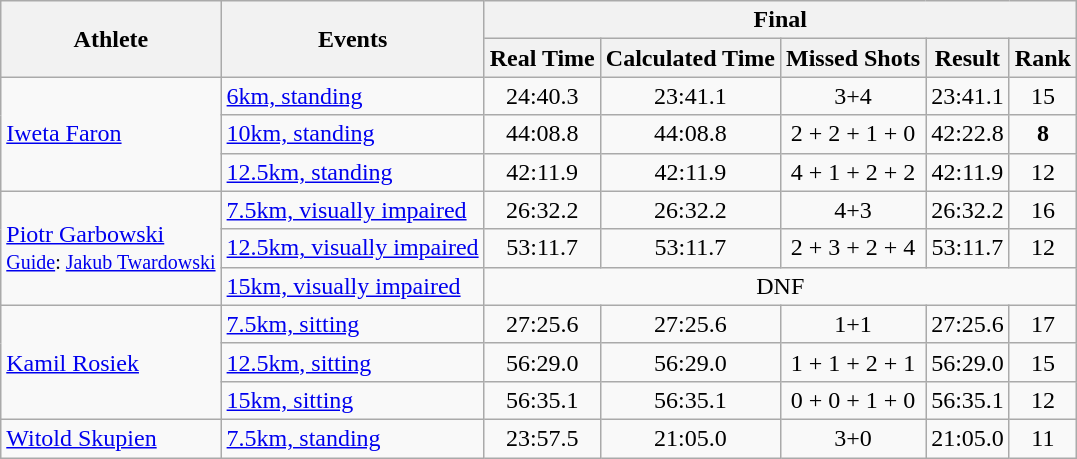<table class="wikitable" style="font-size:100%">
<tr>
<th rowspan="2">Athlete</th>
<th rowspan="2">Events</th>
<th colspan="5">Final</th>
</tr>
<tr>
<th>Real Time</th>
<th>Calculated Time</th>
<th>Missed Shots</th>
<th>Result</th>
<th>Rank</th>
</tr>
<tr>
<td rowspan=3><a href='#'>Iweta Faron</a></td>
<td><a href='#'>6km, standing</a></td>
<td align="center">24:40.3</td>
<td align="center">23:41.1</td>
<td align="center">3+4</td>
<td align="center">23:41.1</td>
<td align="center">15</td>
</tr>
<tr>
<td><a href='#'>10km, standing</a></td>
<td align="center">44:08.8</td>
<td align="center">44:08.8</td>
<td align="center">2 + 2 + 1 + 0</td>
<td align="center">42:22.8</td>
<td align="center"><strong>8</strong></td>
</tr>
<tr>
<td><a href='#'>12.5km, standing</a></td>
<td align="center">42:11.9</td>
<td align="center">42:11.9</td>
<td align="center">4 + 1 + 2 + 2</td>
<td align="center">42:11.9</td>
<td align="center">12</td>
</tr>
<tr>
<td rowspan=3><a href='#'>Piotr Garbowski</a><br><small><a href='#'>Guide</a>: <a href='#'>Jakub Twardowski</a></small></td>
<td><a href='#'>7.5km, visually impaired</a></td>
<td align="center">26:32.2</td>
<td align="center">26:32.2</td>
<td align="center">4+3</td>
<td align="center">26:32.2</td>
<td align="center">16</td>
</tr>
<tr>
<td><a href='#'>12.5km, visually impaired</a></td>
<td align="center">53:11.7</td>
<td align="center">53:11.7</td>
<td align="center">2 + 3 + 2 + 4</td>
<td align="center">53:11.7</td>
<td align="center">12</td>
</tr>
<tr>
<td><a href='#'>15km, visually impaired</a></td>
<td align="center" colspan=5>DNF</td>
</tr>
<tr>
<td rowspan=3><a href='#'>Kamil Rosiek</a></td>
<td><a href='#'>7.5km, sitting</a></td>
<td align="center">27:25.6</td>
<td align="center">27:25.6</td>
<td align="center">1+1</td>
<td align="center">27:25.6</td>
<td align="center">17</td>
</tr>
<tr>
<td><a href='#'>12.5km, sitting</a></td>
<td align="center">56:29.0</td>
<td align="center">56:29.0</td>
<td align="center">1 + 1 + 2 + 1</td>
<td align="center">56:29.0</td>
<td align="center">15</td>
</tr>
<tr>
<td><a href='#'>15km, sitting</a></td>
<td align="center">56:35.1</td>
<td align="center">56:35.1</td>
<td align="center">0 + 0 + 1 + 0</td>
<td align="center">56:35.1</td>
<td align="center">12</td>
</tr>
<tr>
<td rowspan=1><a href='#'>Witold Skupien</a></td>
<td><a href='#'>7.5km, standing</a></td>
<td align="center">23:57.5</td>
<td align="center">21:05.0</td>
<td align="center">3+0</td>
<td align="center">21:05.0</td>
<td align="center">11</td>
</tr>
</table>
